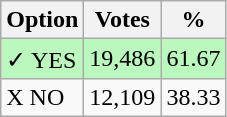<table class="wikitable">
<tr>
<th>Option</th>
<th>Votes</th>
<th>%</th>
</tr>
<tr>
<td style=background:#bbf8be>✓ YES</td>
<td style=background:#bbf8be>19,486</td>
<td style=background:#bbf8be>61.67</td>
</tr>
<tr>
<td>X NO</td>
<td>12,109</td>
<td>38.33</td>
</tr>
</table>
